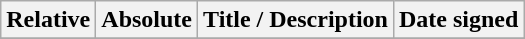<table class="wikitable">
<tr>
<th>Relative </th>
<th>Absolute </th>
<th>Title / Description</th>
<th>Date signed</th>
</tr>
<tr>
</tr>
</table>
